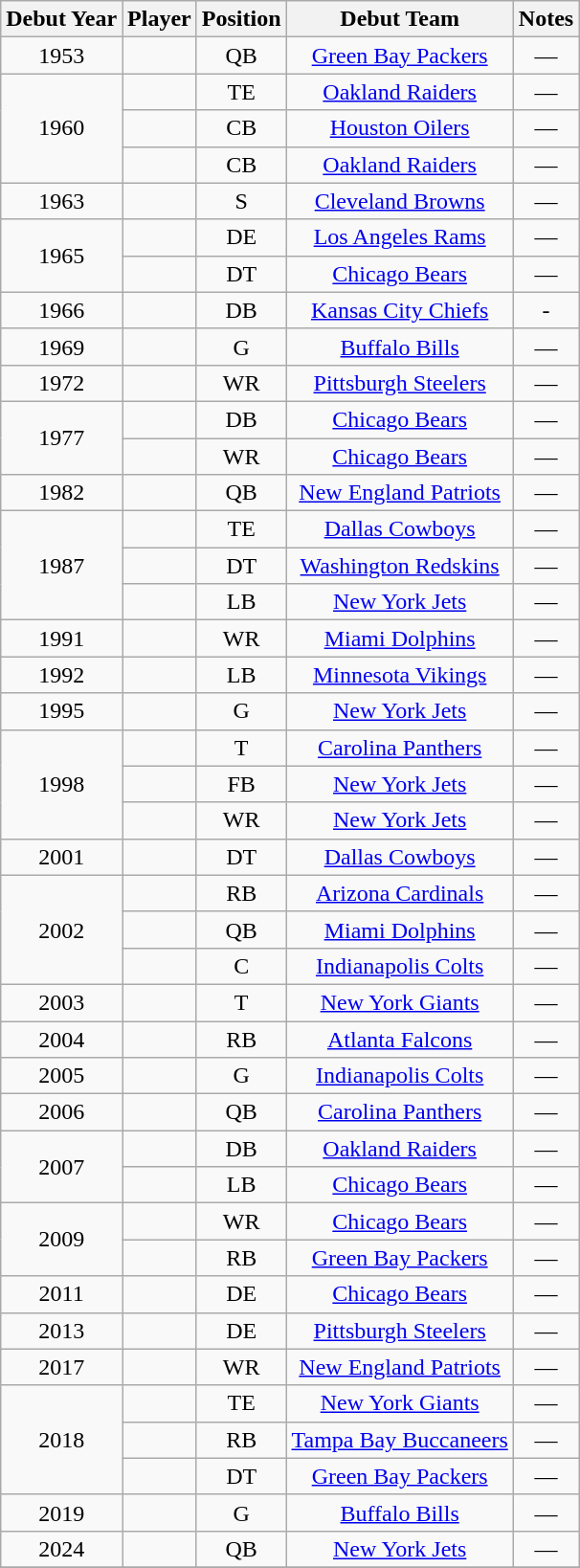<table class="wikitable sortable" style="text-align: center;">
<tr>
<th>Debut Year</th>
<th>Player</th>
<th>Position</th>
<th>Debut Team</th>
<th>Notes</th>
</tr>
<tr>
<td align="center">1953</td>
<td align="center"></td>
<td align="center">QB</td>
<td align="center"><a href='#'>Green Bay Packers</a></td>
<td align="center">—</td>
</tr>
<tr>
<td rowspan="3">1960</td>
<td align="center"></td>
<td align="center">TE</td>
<td align="center"><a href='#'>Oakland Raiders</a></td>
<td align="center">—</td>
</tr>
<tr>
<td align="center"></td>
<td align="center">CB</td>
<td align="center"><a href='#'>Houston Oilers</a></td>
<td align="center">—</td>
</tr>
<tr>
<td align="center"></td>
<td align="center">CB</td>
<td align="center"><a href='#'>Oakland Raiders</a></td>
<td align="center">—</td>
</tr>
<tr>
<td align="center">1963</td>
<td align="center"></td>
<td align="center">S</td>
<td align="center"><a href='#'>Cleveland Browns</a></td>
<td align="center">—</td>
</tr>
<tr>
<td rowspan="2">1965</td>
<td align="center"></td>
<td align="center">DE</td>
<td align="center"><a href='#'>Los Angeles Rams</a></td>
<td align="center">—</td>
</tr>
<tr>
<td align="center"></td>
<td align="center">DT</td>
<td align="center"><a href='#'>Chicago Bears</a></td>
<td align="center">—</td>
</tr>
<tr>
<td align="center">1966</td>
<td align="center"></td>
<td align="center">DB</td>
<td align="center"><a href='#'>Kansas City Chiefs</a></td>
<td align="center">-</td>
</tr>
<tr>
<td align="center">1969</td>
<td align="center"></td>
<td align="center">G</td>
<td align="center"><a href='#'>Buffalo Bills</a></td>
<td align="center">—</td>
</tr>
<tr>
<td align="center">1972</td>
<td align="center"></td>
<td align="center">WR</td>
<td align="center"><a href='#'>Pittsburgh Steelers</a></td>
<td align="center">—</td>
</tr>
<tr>
<td rowspan="2">1977</td>
<td align="center"></td>
<td align="center">DB</td>
<td align="center"><a href='#'>Chicago Bears</a></td>
<td align="center">—</td>
</tr>
<tr>
<td align="center"></td>
<td align="center">WR</td>
<td align="center"><a href='#'>Chicago Bears</a></td>
<td align="center">—</td>
</tr>
<tr>
<td align="center">1982</td>
<td align="center"></td>
<td align="center">QB</td>
<td align="center"><a href='#'>New England Patriots</a></td>
<td align="center">—</td>
</tr>
<tr>
<td rowspan="3">1987</td>
<td align="center"></td>
<td align="center">TE</td>
<td align="center"><a href='#'>Dallas Cowboys</a></td>
<td align="center">—</td>
</tr>
<tr>
<td align="center"></td>
<td align="center">DT</td>
<td align="center"><a href='#'>Washington Redskins</a></td>
<td align="center">—</td>
</tr>
<tr>
<td align="center"></td>
<td align="center">LB</td>
<td align="center"><a href='#'>New York Jets</a></td>
<td align="center">—</td>
</tr>
<tr>
<td align="center">1991</td>
<td align="center"></td>
<td align="center">WR</td>
<td align="center"><a href='#'>Miami Dolphins</a></td>
<td align="center">—</td>
</tr>
<tr>
<td align="center">1992</td>
<td align="center"></td>
<td align="center">LB</td>
<td align="center"><a href='#'>Minnesota Vikings</a></td>
<td align="center">—</td>
</tr>
<tr>
<td align="center">1995</td>
<td align="center"></td>
<td align="center">G</td>
<td align="center"><a href='#'>New York Jets</a></td>
<td align="center">—</td>
</tr>
<tr>
<td rowspan="3">1998</td>
<td align="center"></td>
<td align="center">T</td>
<td align="center"><a href='#'>Carolina Panthers</a></td>
<td align="center">—</td>
</tr>
<tr>
<td align="center"></td>
<td align="center">FB</td>
<td align="center"><a href='#'>New York Jets</a></td>
<td align="center">—</td>
</tr>
<tr>
<td align="center"></td>
<td align="center">WR</td>
<td align="center"><a href='#'>New York Jets</a></td>
<td align="center">—</td>
</tr>
<tr>
<td align="center">2001</td>
<td align="center"></td>
<td align="center">DT</td>
<td align="center"><a href='#'>Dallas Cowboys</a></td>
<td align="center">—</td>
</tr>
<tr>
<td rowspan="3">2002</td>
<td align="center"></td>
<td align="center">RB</td>
<td align="center"><a href='#'>Arizona Cardinals</a></td>
<td align="center">—</td>
</tr>
<tr>
<td align="center"></td>
<td align="center">QB</td>
<td align="center"><a href='#'>Miami Dolphins</a></td>
<td align="center">—</td>
</tr>
<tr>
<td align="center"></td>
<td align="center">C</td>
<td align="center"><a href='#'>Indianapolis Colts</a></td>
<td align="center">—</td>
</tr>
<tr>
<td align="center">2003</td>
<td align="center"></td>
<td align="center">T</td>
<td align="center"><a href='#'>New York Giants</a></td>
<td align="center">—</td>
</tr>
<tr>
<td align="center">2004</td>
<td align="center"></td>
<td align="center">RB</td>
<td align="center"><a href='#'>Atlanta Falcons</a></td>
<td align="center">—</td>
</tr>
<tr>
<td align="center">2005</td>
<td align="center"></td>
<td align="center">G</td>
<td align="center"><a href='#'>Indianapolis Colts</a></td>
<td align="center">—</td>
</tr>
<tr>
<td align="center">2006</td>
<td align="center"></td>
<td align="center">QB</td>
<td align="center"><a href='#'>Carolina Panthers</a></td>
<td align="center">—</td>
</tr>
<tr>
<td rowspan="2">2007</td>
<td align="center"></td>
<td align="center">DB</td>
<td align="center"><a href='#'>Oakland Raiders</a></td>
<td align="center">—</td>
</tr>
<tr>
<td align="center"></td>
<td align="center">LB</td>
<td align="center"><a href='#'>Chicago Bears</a></td>
<td align="center">—</td>
</tr>
<tr>
<td rowspan="2">2009</td>
<td align="center"></td>
<td align="center">WR</td>
<td align="center"><a href='#'>Chicago Bears</a></td>
<td align="center">—</td>
</tr>
<tr>
<td align="center"></td>
<td align="center">RB</td>
<td align="center"><a href='#'>Green Bay Packers</a></td>
<td align="center">—</td>
</tr>
<tr>
<td align="center">2011</td>
<td align="center"></td>
<td align="center">DE</td>
<td align="center"><a href='#'>Chicago Bears</a></td>
<td align="center">—</td>
</tr>
<tr>
<td align="center">2013</td>
<td align="center"></td>
<td align="center">DE</td>
<td align="center"><a href='#'>Pittsburgh Steelers</a></td>
<td align="center">—</td>
</tr>
<tr>
<td align="center">2017</td>
<td align="center"></td>
<td align="center">WR</td>
<td align="center"><a href='#'>New England Patriots</a></td>
<td align="center">—</td>
</tr>
<tr>
<td rowspan="3">2018</td>
<td align="center"></td>
<td align="center">TE</td>
<td align="center"><a href='#'>New York Giants</a></td>
<td align="center">—</td>
</tr>
<tr>
<td align="center"></td>
<td align="center">RB</td>
<td align="center"><a href='#'>Tampa Bay Buccaneers</a></td>
<td align="center">—</td>
</tr>
<tr>
<td align="center"></td>
<td align="center">DT</td>
<td align="center"><a href='#'>Green Bay Packers</a></td>
<td align="center">—</td>
</tr>
<tr>
<td align="center">2019</td>
<td align="center"></td>
<td align="center">G</td>
<td align="center"><a href='#'>Buffalo Bills</a></td>
<td align="center">—</td>
</tr>
<tr>
<td align="center">2024</td>
<td align="center"></td>
<td align="center">QB</td>
<td align="center"><a href='#'>New York Jets</a></td>
<td align="center">—</td>
</tr>
<tr>
</tr>
</table>
